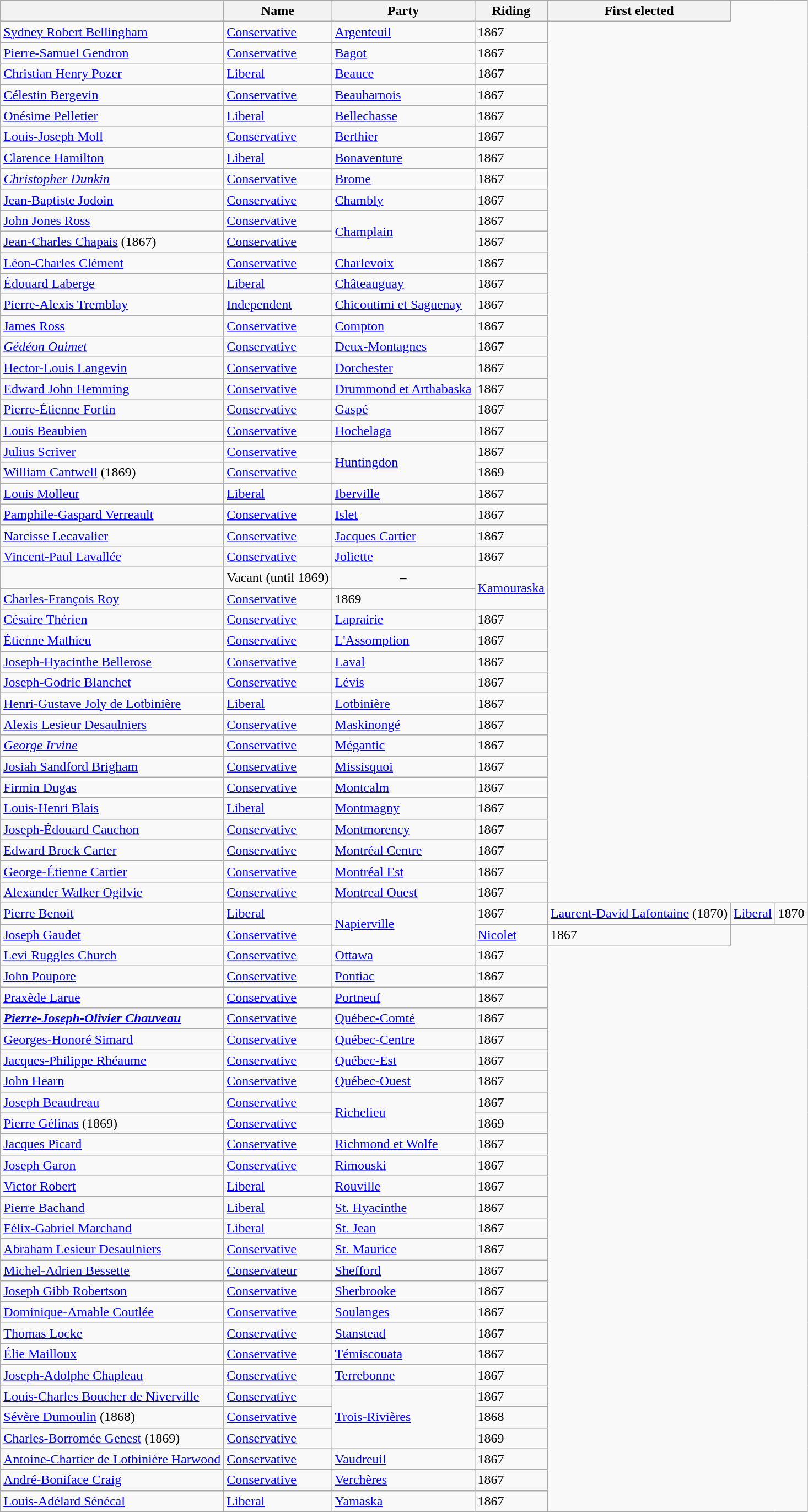<table class="wikitable sortable">
<tr>
<th></th>
<th>Name</th>
<th>Party</th>
<th>Riding</th>
<th>First elected</th>
</tr>
<tr>
<td><a href='#'>Sydney Robert Bellingham</a></td>
<td><a href='#'>Conservative</a></td>
<td><a href='#'>Argenteuil</a></td>
<td>1867</td>
</tr>
<tr>
<td><a href='#'>Pierre-Samuel Gendron</a></td>
<td><a href='#'>Conservative</a></td>
<td><a href='#'>Bagot</a></td>
<td>1867</td>
</tr>
<tr>
<td><a href='#'>Christian Henry Pozer</a></td>
<td><a href='#'>Liberal</a></td>
<td><a href='#'>Beauce</a></td>
<td>1867</td>
</tr>
<tr>
<td><a href='#'>Célestin Bergevin</a></td>
<td><a href='#'>Conservative</a></td>
<td><a href='#'>Beauharnois</a></td>
<td>1867</td>
</tr>
<tr>
<td><a href='#'>Onésime Pelletier</a></td>
<td><a href='#'>Liberal</a></td>
<td><a href='#'>Bellechasse</a></td>
<td>1867</td>
</tr>
<tr>
<td><a href='#'>Louis-Joseph Moll</a></td>
<td><a href='#'>Conservative</a></td>
<td><a href='#'>Berthier</a></td>
<td>1867</td>
</tr>
<tr>
<td><a href='#'>Clarence Hamilton</a></td>
<td><a href='#'>Liberal</a></td>
<td><a href='#'>Bonaventure</a></td>
<td>1867</td>
</tr>
<tr>
<td><em><a href='#'>Christopher Dunkin</a></em></td>
<td><a href='#'>Conservative</a></td>
<td><a href='#'>Brome</a></td>
<td>1867</td>
</tr>
<tr>
<td><a href='#'>Jean-Baptiste Jodoin</a></td>
<td><a href='#'>Conservative</a></td>
<td><a href='#'>Chambly</a></td>
<td>1867</td>
</tr>
<tr>
<td><a href='#'>John Jones Ross</a></td>
<td><a href='#'>Conservative</a></td>
<td rowspan="2"><a href='#'>Champlain</a></td>
<td>1867</td>
</tr>
<tr>
<td><a href='#'>Jean-Charles Chapais</a> (1867)</td>
<td><a href='#'>Conservative</a></td>
<td>1867</td>
</tr>
<tr>
<td><a href='#'>Léon-Charles Clément</a></td>
<td><a href='#'>Conservative</a></td>
<td><a href='#'>Charlevoix</a></td>
<td>1867</td>
</tr>
<tr>
<td><a href='#'>Édouard Laberge</a></td>
<td><a href='#'>Liberal</a></td>
<td><a href='#'>Châteauguay</a></td>
<td>1867</td>
</tr>
<tr>
<td><a href='#'>Pierre-Alexis Tremblay</a></td>
<td><a href='#'>Independent</a></td>
<td><a href='#'>Chicoutimi et Saguenay</a></td>
<td>1867</td>
</tr>
<tr>
<td><a href='#'>James Ross</a></td>
<td><a href='#'>Conservative</a></td>
<td><a href='#'>Compton</a></td>
<td>1867</td>
</tr>
<tr>
<td><em><a href='#'>Gédéon Ouimet</a></em></td>
<td><a href='#'>Conservative</a></td>
<td><a href='#'>Deux-Montagnes</a></td>
<td>1867</td>
</tr>
<tr>
<td><a href='#'>Hector-Louis Langevin</a></td>
<td><a href='#'>Conservative</a></td>
<td><a href='#'>Dorchester</a></td>
<td>1867</td>
</tr>
<tr>
<td><a href='#'>Edward John Hemming</a></td>
<td><a href='#'>Conservative</a></td>
<td><a href='#'>Drummond et Arthabaska</a></td>
<td>1867</td>
</tr>
<tr>
<td><a href='#'>Pierre-Étienne Fortin</a></td>
<td><a href='#'>Conservative</a></td>
<td><a href='#'>Gaspé</a></td>
<td>1867</td>
</tr>
<tr>
<td><a href='#'>Louis Beaubien</a></td>
<td><a href='#'>Conservative</a></td>
<td><a href='#'>Hochelaga</a></td>
<td>1867</td>
</tr>
<tr>
<td><a href='#'>Julius Scriver</a></td>
<td><a href='#'>Conservative</a></td>
<td rowspan="2"><a href='#'>Huntingdon</a></td>
<td>1867</td>
</tr>
<tr>
<td><a href='#'>William Cantwell</a> (1869)</td>
<td><a href='#'>Conservative</a></td>
<td>1869</td>
</tr>
<tr>
<td><a href='#'>Louis Molleur</a></td>
<td><a href='#'>Liberal</a></td>
<td><a href='#'>Iberville</a></td>
<td>1867</td>
</tr>
<tr>
<td><a href='#'>Pamphile-Gaspard Verreault</a></td>
<td><a href='#'>Conservative</a></td>
<td><a href='#'>Islet</a></td>
<td>1867</td>
</tr>
<tr>
<td><a href='#'>Narcisse Lecavalier</a></td>
<td><a href='#'>Conservative</a></td>
<td><a href='#'>Jacques Cartier</a></td>
<td>1867</td>
</tr>
<tr>
<td><a href='#'>Vincent-Paul Lavallée</a></td>
<td><a href='#'>Conservative</a></td>
<td><a href='#'>Joliette</a></td>
<td>1867</td>
</tr>
<tr>
<td></td>
<td>Vacant (until 1869)</td>
<td align="center">–</td>
<td rowspan="2"><a href='#'>Kamouraska</a></td>
</tr>
<tr>
<td><a href='#'>Charles-François Roy</a></td>
<td><a href='#'>Conservative</a></td>
<td>1869</td>
</tr>
<tr>
<td><a href='#'>Césaire Thérien</a></td>
<td><a href='#'>Conservative</a></td>
<td><a href='#'>Laprairie</a></td>
<td>1867</td>
</tr>
<tr>
<td><a href='#'>Étienne Mathieu</a></td>
<td><a href='#'>Conservative</a></td>
<td><a href='#'>L'Assomption</a></td>
<td>1867</td>
</tr>
<tr>
<td><a href='#'>Joseph-Hyacinthe Bellerose</a></td>
<td><a href='#'>Conservative</a></td>
<td><a href='#'>Laval</a></td>
<td>1867</td>
</tr>
<tr>
<td><span><a href='#'>Joseph-Godric Blanchet</a></span></td>
<td><a href='#'>Conservative</a></td>
<td><a href='#'>Lévis</a></td>
<td>1867</td>
</tr>
<tr>
<td><a href='#'>Henri-Gustave Joly de Lotbinière</a></td>
<td><a href='#'>Liberal</a></td>
<td><a href='#'>Lotbinière</a></td>
<td>1867</td>
</tr>
<tr>
<td><a href='#'>Alexis Lesieur Desaulniers</a></td>
<td><a href='#'>Conservative</a></td>
<td><a href='#'>Maskinongé</a></td>
<td>1867</td>
</tr>
<tr>
<td><em><a href='#'>George Irvine</a></em></td>
<td><a href='#'>Conservative</a></td>
<td><a href='#'>Mégantic</a></td>
<td>1867</td>
</tr>
<tr>
<td><a href='#'>Josiah Sandford Brigham</a></td>
<td><a href='#'>Conservative</a></td>
<td><a href='#'>Missisquoi</a></td>
<td>1867</td>
</tr>
<tr>
<td><a href='#'>Firmin Dugas</a></td>
<td><a href='#'>Conservative</a></td>
<td><a href='#'>Montcalm</a></td>
<td>1867</td>
</tr>
<tr>
<td><a href='#'>Louis-Henri Blais</a></td>
<td><a href='#'>Liberal</a></td>
<td><a href='#'>Montmagny</a></td>
<td>1867</td>
</tr>
<tr>
<td><a href='#'>Joseph-Édouard Cauchon</a></td>
<td><a href='#'>Conservative</a></td>
<td><a href='#'>Montmorency</a></td>
<td>1867</td>
</tr>
<tr>
<td><a href='#'>Edward Brock Carter</a></td>
<td><a href='#'>Conservative</a></td>
<td><a href='#'>Montréal Centre</a></td>
<td>1867</td>
</tr>
<tr>
<td><a href='#'>George-Étienne Cartier</a></td>
<td><a href='#'>Conservative</a></td>
<td><a href='#'>Montréal Est</a></td>
<td>1867</td>
</tr>
<tr>
<td><a href='#'>Alexander Walker Ogilvie</a></td>
<td><a href='#'>Conservative</a></td>
<td><a href='#'>Montreal Ouest</a></td>
<td>1867</td>
</tr>
<tr>
<td><a href='#'>Pierre Benoit</a></td>
<td><a href='#'>Liberal</a></td>
<td rowspan="2"><a href='#'>Napierville</a></td>
<td>1867<br></td>
<td><a href='#'>Laurent-David Lafontaine</a> (1870)</td>
<td><a href='#'>Liberal</a></td>
<td>1870</td>
</tr>
<tr>
<td><a href='#'>Joseph Gaudet</a></td>
<td><a href='#'>Conservative</a></td>
<td><a href='#'>Nicolet</a></td>
<td>1867</td>
</tr>
<tr>
<td><a href='#'>Levi Ruggles Church</a></td>
<td><a href='#'>Conservative</a></td>
<td><a href='#'>Ottawa</a></td>
<td>1867</td>
</tr>
<tr>
<td><a href='#'>John Poupore</a></td>
<td><a href='#'>Conservative</a></td>
<td><a href='#'>Pontiac</a></td>
<td>1867</td>
</tr>
<tr>
<td><a href='#'>Praxède Larue</a></td>
<td><a href='#'>Conservative</a></td>
<td><a href='#'>Portneuf</a></td>
<td>1867</td>
</tr>
<tr>
<td><strong><em><a href='#'>Pierre-Joseph-Olivier Chauveau</a></em></strong></td>
<td><a href='#'>Conservative</a></td>
<td><a href='#'>Québec-Comté</a></td>
<td>1867</td>
</tr>
<tr>
<td><a href='#'>Georges-Honoré Simard</a></td>
<td><a href='#'>Conservative</a></td>
<td><a href='#'>Québec-Centre</a></td>
<td>1867</td>
</tr>
<tr>
<td><a href='#'>Jacques-Philippe Rhéaume</a></td>
<td><a href='#'>Conservative</a></td>
<td><a href='#'>Québec-Est</a></td>
<td>1867</td>
</tr>
<tr>
<td><a href='#'>John Hearn</a></td>
<td><a href='#'>Conservative</a></td>
<td><a href='#'>Québec-Ouest</a></td>
<td>1867</td>
</tr>
<tr>
<td><a href='#'>Joseph Beaudreau</a></td>
<td><a href='#'>Conservative</a></td>
<td rowspan="2"><a href='#'>Richelieu</a></td>
<td>1867</td>
</tr>
<tr>
<td><a href='#'>Pierre Gélinas</a> (1869)</td>
<td><a href='#'>Conservative</a></td>
<td>1869</td>
</tr>
<tr>
<td><a href='#'>Jacques Picard</a></td>
<td><a href='#'>Conservative</a></td>
<td><a href='#'>Richmond et Wolfe</a></td>
<td>1867</td>
</tr>
<tr>
<td><a href='#'>Joseph Garon</a></td>
<td><a href='#'>Conservative</a></td>
<td><a href='#'>Rimouski</a></td>
<td>1867</td>
</tr>
<tr>
<td><a href='#'>Victor Robert</a></td>
<td><a href='#'>Liberal</a></td>
<td><a href='#'>Rouville</a></td>
<td>1867</td>
</tr>
<tr>
<td><a href='#'>Pierre Bachand</a></td>
<td><a href='#'>Liberal</a></td>
<td><a href='#'>St. Hyacinthe</a></td>
<td>1867</td>
</tr>
<tr>
<td><a href='#'>Félix-Gabriel Marchand</a></td>
<td><a href='#'>Liberal</a></td>
<td><a href='#'>St. Jean</a></td>
<td>1867</td>
</tr>
<tr>
<td><a href='#'>Abraham Lesieur Desaulniers</a></td>
<td><a href='#'>Conservative</a></td>
<td><a href='#'>St. Maurice</a></td>
<td>1867</td>
</tr>
<tr>
<td><a href='#'>Michel-Adrien Bessette</a></td>
<td><a href='#'>Conservateur</a></td>
<td><a href='#'>Shefford</a></td>
<td>1867</td>
</tr>
<tr>
<td><a href='#'>Joseph Gibb Robertson</a></td>
<td><a href='#'>Conservative</a></td>
<td><a href='#'>Sherbrooke</a></td>
<td>1867</td>
</tr>
<tr>
<td><a href='#'>Dominique-Amable Coutlée</a></td>
<td><a href='#'>Conservative</a></td>
<td><a href='#'>Soulanges</a></td>
<td>1867</td>
</tr>
<tr>
<td><a href='#'>Thomas Locke</a></td>
<td><a href='#'>Conservative</a></td>
<td><a href='#'>Stanstead</a></td>
<td>1867</td>
</tr>
<tr>
<td><a href='#'>Élie Mailloux</a></td>
<td><a href='#'>Conservative</a></td>
<td><a href='#'>Témiscouata</a></td>
<td>1867</td>
</tr>
<tr>
<td><a href='#'>Joseph-Adolphe Chapleau</a></td>
<td><a href='#'>Conservative</a></td>
<td><a href='#'>Terrebonne</a></td>
<td>1867</td>
</tr>
<tr>
<td><a href='#'>Louis-Charles Boucher de Niverville</a></td>
<td><a href='#'>Conservative</a></td>
<td rowspan="3"><a href='#'>Trois-Rivières</a></td>
<td>1867</td>
</tr>
<tr>
<td><a href='#'>Sévère Dumoulin</a> (1868)</td>
<td><a href='#'>Conservative</a></td>
<td>1868</td>
</tr>
<tr>
<td><a href='#'>Charles-Borromée Genest</a> (1869)</td>
<td><a href='#'>Conservative</a></td>
<td>1869</td>
</tr>
<tr>
<td><a href='#'>Antoine-Chartier de Lotbinière Harwood</a></td>
<td><a href='#'>Conservative</a></td>
<td><a href='#'>Vaudreuil</a></td>
<td>1867</td>
</tr>
<tr>
<td><a href='#'>André-Boniface Craig</a></td>
<td><a href='#'>Conservative</a></td>
<td><a href='#'>Verchères</a></td>
<td>1867</td>
</tr>
<tr>
<td><a href='#'>Louis-Adélard Sénécal</a></td>
<td><a href='#'>Liberal</a></td>
<td><a href='#'>Yamaska</a></td>
<td>1867</td>
</tr>
</table>
